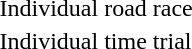<table>
<tr>
<td>Individual road race</td>
<td></td>
<td></td>
<td></td>
</tr>
<tr>
<td>Individual time trial</td>
<td></td>
<td></td>
<td></td>
</tr>
</table>
